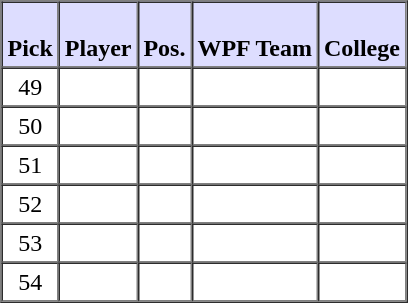<table style="text-align: center" border="1" cellpadding="3" cellspacing="0">
<tr>
<th style="background:#ddf;"><br>Pick</th>
<th style="background:#ddf;"><br>Player</th>
<th style="background:#ddf;"><br>Pos.</th>
<th style="background:#ddf;"><br>WPF Team</th>
<th style="background:#ddf;"><br>College</th>
</tr>
<tr>
<td>49</td>
<td></td>
<td></td>
<td></td>
<td></td>
</tr>
<tr>
<td>50</td>
<td></td>
<td></td>
<td></td>
<td></td>
</tr>
<tr>
<td>51</td>
<td></td>
<td></td>
<td></td>
<td></td>
</tr>
<tr>
<td>52</td>
<td></td>
<td></td>
<td></td>
<td></td>
</tr>
<tr>
<td>53</td>
<td></td>
<td></td>
<td></td>
<td></td>
</tr>
<tr>
<td>54</td>
<td></td>
<td></td>
<td></td>
<td></td>
</tr>
</table>
